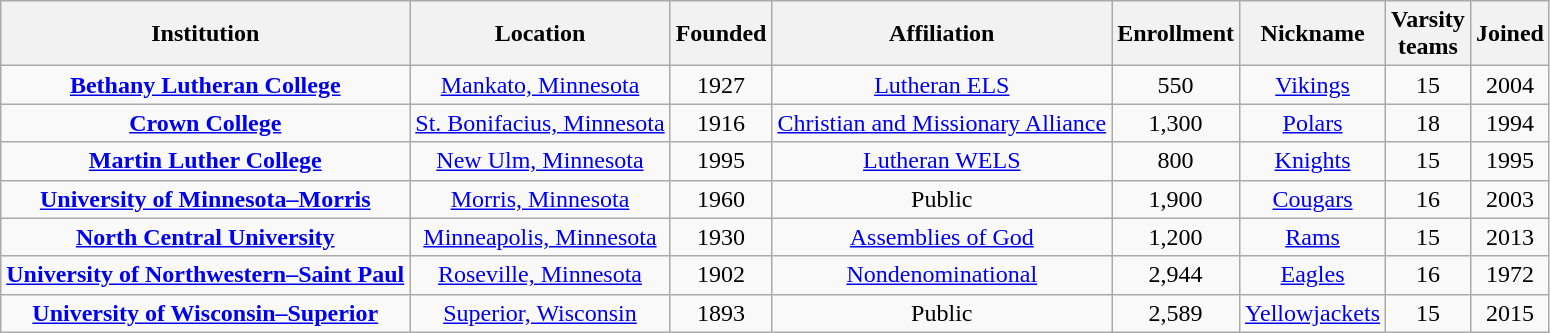<table class="wikitable sortable" style="text-align:center">
<tr>
<th>Institution</th>
<th>Location</th>
<th>Founded</th>
<th>Affiliation</th>
<th>Enrollment</th>
<th>Nickname</th>
<th>Varsity<br>teams</th>
<th>Joined</th>
</tr>
<tr>
<td><strong><a href='#'>Bethany Lutheran College</a></strong></td>
<td><a href='#'>Mankato, Minnesota</a></td>
<td>1927</td>
<td><a href='#'>Lutheran ELS</a></td>
<td>550</td>
<td><a href='#'>Vikings</a></td>
<td>15</td>
<td>2004</td>
</tr>
<tr>
<td><strong><a href='#'>Crown College</a></strong></td>
<td><a href='#'>St. Bonifacius, Minnesota</a></td>
<td>1916</td>
<td><a href='#'>Christian and Missionary Alliance</a></td>
<td>1,300</td>
<td><a href='#'>Polars</a></td>
<td>18</td>
<td>1994</td>
</tr>
<tr>
<td><strong><a href='#'>Martin Luther College</a></strong></td>
<td><a href='#'>New Ulm, Minnesota</a></td>
<td>1995</td>
<td><a href='#'>Lutheran WELS</a></td>
<td>800</td>
<td><a href='#'>Knights</a></td>
<td>15</td>
<td>1995</td>
</tr>
<tr>
<td><strong><a href='#'>University of Minnesota–Morris</a></strong></td>
<td><a href='#'>Morris, Minnesota</a></td>
<td>1960</td>
<td>Public</td>
<td>1,900</td>
<td><a href='#'>Cougars</a></td>
<td>16</td>
<td>2003</td>
</tr>
<tr>
<td><strong><a href='#'>North Central University</a></strong></td>
<td><a href='#'>Minneapolis, Minnesota</a></td>
<td>1930</td>
<td><a href='#'>Assemblies of God</a></td>
<td>1,200</td>
<td><a href='#'>Rams</a></td>
<td>15</td>
<td>2013</td>
</tr>
<tr>
<td><strong><a href='#'>University of Northwestern–Saint Paul</a></strong></td>
<td><a href='#'>Roseville, Minnesota</a></td>
<td>1902</td>
<td><a href='#'>Nondenominational</a></td>
<td>2,944</td>
<td><a href='#'>Eagles</a></td>
<td>16</td>
<td>1972</td>
</tr>
<tr>
<td><strong><a href='#'>University of Wisconsin–Superior</a></strong></td>
<td><a href='#'>Superior, Wisconsin</a></td>
<td>1893</td>
<td>Public</td>
<td>2,589</td>
<td><a href='#'>Yellowjackets</a></td>
<td>15</td>
<td>2015</td>
</tr>
</table>
